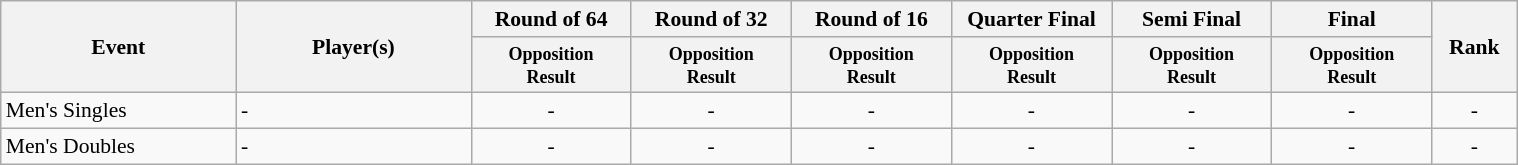<table class=wikitable style="font-size:90%">
<tr>
<th rowspan="2" width=150>Event</th>
<th rowspan="2" width=150>Player(s)</th>
<th width=100>Round of 64</th>
<th width=100>Round of 32</th>
<th width=100>Round of 16</th>
<th width=100>Quarter Final</th>
<th width=100>Semi Final</th>
<th width=100>Final</th>
<th rowspan="2" width=50>Rank</th>
</tr>
<tr>
<th style="line-height:1em"><small>Opposition<br>Result</small></th>
<th style="line-height:1em"><small>Opposition<br>Result</small></th>
<th style="line-height:1em"><small>Opposition<br>Result</small></th>
<th style="line-height:1em"><small>Opposition<br>Result</small></th>
<th style="line-height:1em"><small>Opposition<br>Result</small></th>
<th style="line-height:1em"><small>Opposition<br>Result</small></th>
</tr>
<tr>
<td>Men's Singles</td>
<td>-</td>
<td align="center">-</td>
<td align="center">-</td>
<td align="center">-</td>
<td align="center">-</td>
<td align="center">-</td>
<td align="center">-</td>
<td align="center">-</td>
</tr>
<tr>
<td>Men's Doubles</td>
<td>-</td>
<td align="center">-</td>
<td align="center">-</td>
<td align="center">-</td>
<td align="center">-</td>
<td align="center">-</td>
<td align="center">-</td>
<td align="center">-</td>
</tr>
</table>
